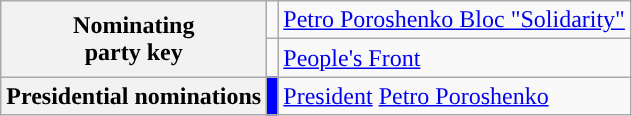<table class=wikitable>
<tr>
<th rowspan=2>Nominating<br>party key</th>
<td style="background:"></td>
<td><a href='#'>Petro Poroshenko Bloc "Solidarity"</a></td>
</tr>
<tr>
<td style="background:"></td>
<td><a href='#'>People's Front</a></td>
</tr>
<tr>
<th rowspan=>Presidential nominations</th>
<td style="background:blue"></td>
<td><a href='#'>President</a> <a href='#'>Petro Poroshenko</a></td>
</tr>
</table>
